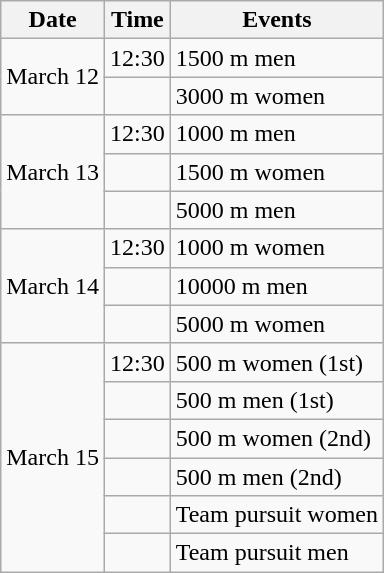<table class="wikitable" border="1">
<tr>
<th>Date</th>
<th>Time</th>
<th>Events</th>
</tr>
<tr>
<td rowspan=2>March 12</td>
<td>12:30</td>
<td>1500 m men</td>
</tr>
<tr>
<td></td>
<td>3000 m women</td>
</tr>
<tr>
<td rowspan=3>March 13</td>
<td>12:30</td>
<td>1000 m men</td>
</tr>
<tr>
<td></td>
<td>1500 m women</td>
</tr>
<tr>
<td></td>
<td>5000 m men</td>
</tr>
<tr>
<td rowspan=3>March 14</td>
<td>12:30</td>
<td>1000 m women</td>
</tr>
<tr>
<td></td>
<td>10000 m men</td>
</tr>
<tr>
<td></td>
<td>5000 m women</td>
</tr>
<tr>
<td rowspan=6>March 15</td>
<td>12:30</td>
<td>500 m women (1st)</td>
</tr>
<tr>
<td></td>
<td>500 m men (1st)</td>
</tr>
<tr>
<td></td>
<td>500 m women (2nd)</td>
</tr>
<tr>
<td></td>
<td>500 m men (2nd)</td>
</tr>
<tr>
<td></td>
<td>Team pursuit women</td>
</tr>
<tr>
<td></td>
<td>Team pursuit men</td>
</tr>
</table>
